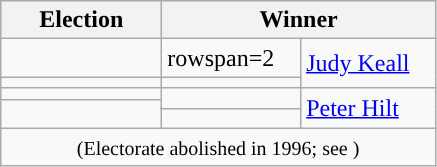<table class=wikitable>
<tr>
<th width=100>Election</th>
<th width=175 colspan=2>Winner</th>
</tr>
<tr>
<td></td>
<td>rowspan=2 </td>
<td rowspan=2><a href='#'>Judy Keall</a></td>
</tr>
<tr>
<td></td>
</tr>
<tr>
<td></td>
<td style="border-bottom:solid 0 grey; background:"></td>
<td rowspan = 3><a href='#'>Peter Hilt</a></td>
</tr>
<tr>
<td rowspan = 2></td>
<td style="border-top:solid 0 grey; background:"></td>
</tr>
<tr>
<td height=5 style="border-top:solid 0 grey; background:"></td>
</tr>
<tr>
<td colspan=3 align=center><small>(Electorate abolished in 1996; see )</small></td>
</tr>
</table>
